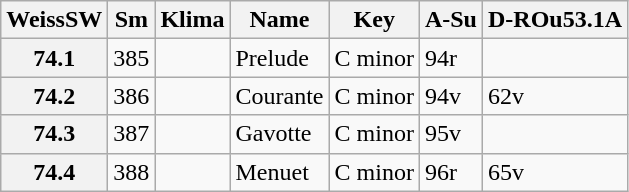<table border="1" class="wikitable sortable">
<tr>
<th data-sort-type="number">WeissSW</th>
<th>Sm</th>
<th>Klima</th>
<th class="unsortable">Name</th>
<th class="unsortable">Key</th>
<th>A-Su</th>
<th>D-ROu53.1A</th>
</tr>
<tr>
<th data-sort-value="1">74.1</th>
<td>385</td>
<td></td>
<td>Prelude</td>
<td>C minor</td>
<td>94r</td>
<td></td>
</tr>
<tr>
<th data-sort-value="2">74.2</th>
<td>386</td>
<td></td>
<td>Courante</td>
<td>C minor</td>
<td>94v</td>
<td>62v</td>
</tr>
<tr>
<th data-sort-value="3">74.3</th>
<td>387</td>
<td></td>
<td>Gavotte</td>
<td>C minor</td>
<td>95v</td>
<td></td>
</tr>
<tr>
<th data-sort-value="4">74.4</th>
<td>388</td>
<td></td>
<td>Menuet</td>
<td>C minor</td>
<td>96r</td>
<td>65v</td>
</tr>
</table>
